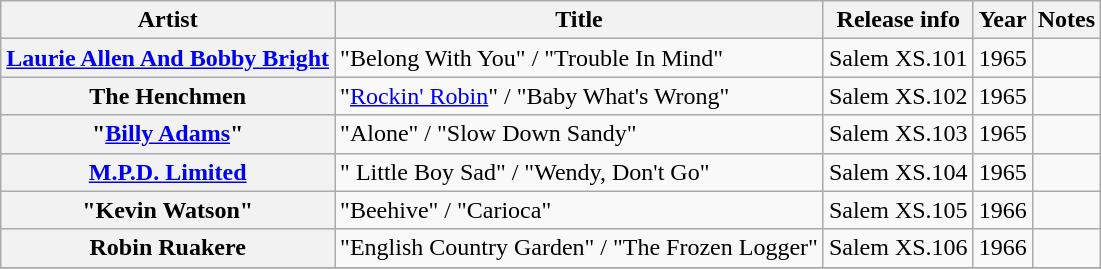<table class="wikitable plainrowheaders sortable">
<tr>
<th scope="col">Artist</th>
<th scope="col">Title</th>
<th scope="col">Release info</th>
<th scope="col">Year</th>
<th scope="col" class="unsortable">Notes</th>
</tr>
<tr>
<th scope="row"><a href='#'>Laurie Allen And Bobby Bright</a></th>
<td>"Belong With You" / "Trouble In Mind"</td>
<td>Salem XS.101</td>
<td>1965</td>
<td></td>
</tr>
<tr>
<th scope="row">The Henchmen</th>
<td>"<a href='#'>Rockin' Robin</a>" / "Baby What's Wrong"</td>
<td>Salem XS.102</td>
<td>1965</td>
<td></td>
</tr>
<tr>
<th scope="row">"<a href='#'>Billy Adams</a>"</th>
<td>"Alone" / "Slow Down Sandy"</td>
<td>Salem XS.103</td>
<td>1965</td>
<td></td>
</tr>
<tr>
<th scope="row"><a href='#'>M.P.D. Limited</a></th>
<td>" Little Boy Sad" / "Wendy, Don't Go"</td>
<td>Salem XS.104</td>
<td>1965</td>
<td></td>
</tr>
<tr>
<th scope="row">"Kevin Watson"</th>
<td>"Beehive" / "Carioca"</td>
<td>Salem XS.105</td>
<td>1966</td>
<td></td>
</tr>
<tr>
<th scope="row">Robin Ruakere</th>
<td>"English Country Garden" / "The Frozen Logger"</td>
<td>Salem XS.106</td>
<td>1966</td>
<td></td>
</tr>
<tr>
</tr>
</table>
